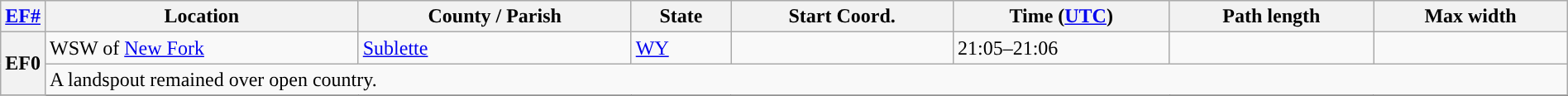<table class="wikitable sortable" style="width:100%;">
<tr>
<th scope="col" width="2%" align="center"><a href='#'>EF#</a></th>
<th scope="col" align="center" class="unsortable">Location</th>
<th scope="col" align="center" class="unsortable">County / Parish</th>
<th scope="col" align="center">State</th>
<th scope="col" align="center">Start Coord.</th>
<th scope="col" align="center">Time (<a href='#'>UTC</a>)</th>
<th scope="col" align="center">Path length</th>
<th scope="col" align="center">Max width</th>
</tr>
<tr>
<th scope="row" rowspan="2" style="background-color:#">EF0</th>
<td>WSW of <a href='#'>New Fork</a></td>
<td><a href='#'>Sublette</a></td>
<td><a href='#'>WY</a></td>
<td></td>
<td>21:05–21:06</td>
<td></td>
<td></td>
</tr>
<tr class="expand-child">
<td colspan="8" style=" border-bottom: 1px solid black;">A landspout remained over open country.</td>
</tr>
<tr>
</tr>
</table>
